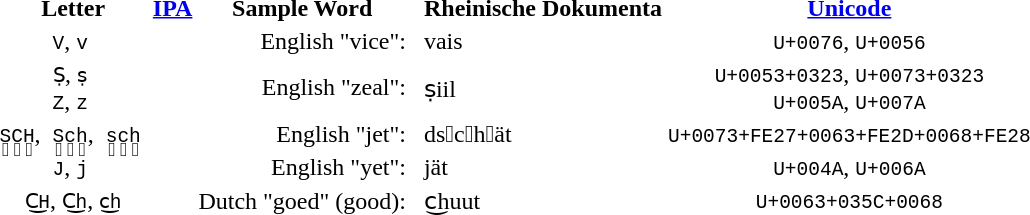<table>
<tr>
<th>Letter</th>
<th><a href='#'>IPA</a></th>
<th>Sample Word</th>
<th> </th>
<th>Rheinische Dokumenta</th>
<th><a href='#'>Unicode</a></th>
</tr>
<tr>
<td align="center" style="vertical-align:top"><code>V</code>, <code>v</code> </td>
<td align="center" style="vertical-align:top"></td>
<td align="right">English "vice":</td>
<td></td>
<td align="left">vais </td>
<td align="center" style="vertical-align:top"><code>U+0076</code>, <code>U+0056</code></td>
</tr>
<tr>
<td align="center" style="vertical-align:top"><code>Ṣ</code>, <code>ṣ</code> <br><code>Z</code>, <code>z</code> </td>
<td align="center" style="vertical-align:middle"></td>
<td align="right">English "zeal":</td>
<td></td>
<td align="left">ṣiil </td>
<td align="center" style="vertical-align:top"><code>U+0053+0323</code>, <code>U+0073+0323</code><br><code>U+005A</code>, <code>U+007A</code></td>
</tr>
<tr>
<td align="center" style="vertical-align:top"><code>S︧C︭H︨</code>,  <code>S︧c︭h︨</code>,  <code>s︧c︭h︨</code> </td>
<td align="center" style="vertical-align:top"></td>
<td align="right">English "jet":</td>
<td></td>
<td align="left">ds︧c︭h︨ät </td>
<td align="center" style="vertical-align:top"><code>U+0073+FE27+0063+FE2D+0068+FE28</code></td>
</tr>
<tr>
<td align="center" style="vertical-align:top"><code>J</code>, <code>j</code> </td>
<td align="center" style="vertical-align:top"></td>
<td align="right">English "yet":</td>
<td></td>
<td align="left">jät </td>
<td align="center" style="vertical-align:top"><code>U+004A</code>, <code>U+006A</code></td>
</tr>
<tr>
<td align="center" style="vertical-align:top"><code>C͜H</code>, <code>C͜h</code>, <code>c͜h</code></td>
<td align="center" style="vertical-align:top"></td>
<td align="right">Dutch "goed" (good):</td>
<td></td>
<td align="left">c͜huut </td>
<td align="center" style="vertical-align:top"><code>U+0063+035C+0068</code></td>
</tr>
</table>
